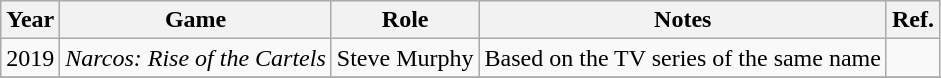<table class="wikitable sortable">
<tr>
<th>Year</th>
<th>Game</th>
<th>Role</th>
<th class="unsortable">Notes</th>
<th>Ref.</th>
</tr>
<tr>
<td>2019</td>
<td><em>Narcos: Rise of the Cartels</em></td>
<td>Steve Murphy</td>
<td>Based on the TV series of the same name</td>
<td></td>
</tr>
<tr>
</tr>
</table>
